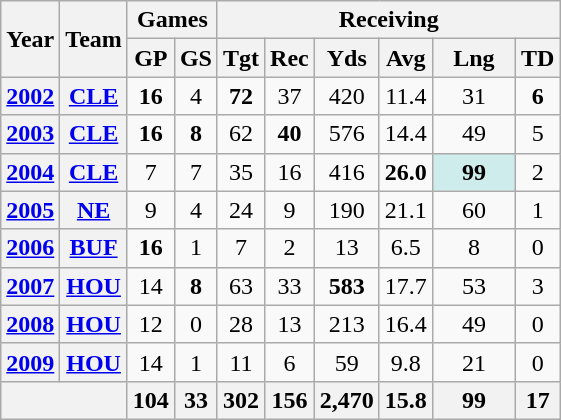<table class="wikitable" style="text-align:center">
<tr>
<th rowspan="2">Year</th>
<th rowspan="2">Team</th>
<th colspan="2">Games</th>
<th colspan="6">Receiving</th>
</tr>
<tr>
<th>GP</th>
<th>GS</th>
<th>Tgt</th>
<th>Rec</th>
<th>Yds</th>
<th>Avg</th>
<th>Lng</th>
<th>TD</th>
</tr>
<tr>
<th><a href='#'>2002</a></th>
<th><a href='#'>CLE</a></th>
<td><strong>16</strong></td>
<td>4</td>
<td><strong>72</strong></td>
<td>37</td>
<td>420</td>
<td>11.4</td>
<td>31</td>
<td><strong>6</strong></td>
</tr>
<tr>
<th><a href='#'>2003</a></th>
<th><a href='#'>CLE</a></th>
<td><strong>16</strong></td>
<td><strong>8</strong></td>
<td>62</td>
<td><strong>40</strong></td>
<td>576</td>
<td>14.4</td>
<td>49</td>
<td>5</td>
</tr>
<tr>
<th><a href='#'>2004</a></th>
<th><a href='#'>CLE</a></th>
<td>7</td>
<td>7</td>
<td>35</td>
<td>16</td>
<td>416</td>
<td><strong>26.0</strong></td>
<td style="background:#cfecec; width:3em;"><strong>99</strong></td>
<td>2</td>
</tr>
<tr>
<th><a href='#'>2005</a></th>
<th><a href='#'>NE</a></th>
<td>9</td>
<td>4</td>
<td>24</td>
<td>9</td>
<td>190</td>
<td>21.1</td>
<td>60</td>
<td>1</td>
</tr>
<tr>
<th><a href='#'>2006</a></th>
<th><a href='#'>BUF</a></th>
<td><strong>16</strong></td>
<td>1</td>
<td>7</td>
<td>2</td>
<td>13</td>
<td>6.5</td>
<td>8</td>
<td>0</td>
</tr>
<tr>
<th><a href='#'>2007</a></th>
<th><a href='#'>HOU</a></th>
<td>14</td>
<td><strong>8</strong></td>
<td>63</td>
<td>33</td>
<td><strong>583</strong></td>
<td>17.7</td>
<td>53</td>
<td>3</td>
</tr>
<tr>
<th><a href='#'>2008</a></th>
<th><a href='#'>HOU</a></th>
<td>12</td>
<td>0</td>
<td>28</td>
<td>13</td>
<td>213</td>
<td>16.4</td>
<td>49</td>
<td>0</td>
</tr>
<tr>
<th><a href='#'>2009</a></th>
<th><a href='#'>HOU</a></th>
<td>14</td>
<td>1</td>
<td>11</td>
<td>6</td>
<td>59</td>
<td>9.8</td>
<td>21</td>
<td>0</td>
</tr>
<tr>
<th colspan="2"></th>
<th>104</th>
<th>33</th>
<th>302</th>
<th>156</th>
<th>2,470</th>
<th>15.8</th>
<th>99</th>
<th>17</th>
</tr>
</table>
